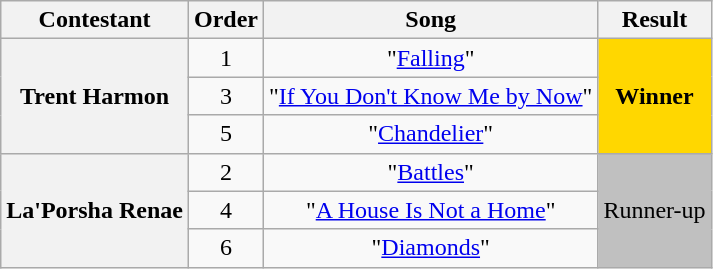<table class="wikitable unsortable" style="text-align:center;">
<tr>
<th scope="col">Contestant</th>
<th scope="col">Order</th>
<th scope="col">Song</th>
<th scope="col">Result</th>
</tr>
<tr>
<th scope="row" rowspan="3">Trent Harmon</th>
<td>1</td>
<td>"<a href='#'>Falling</a>"</td>
<td rowspan="3" bgcolor="gold"><strong>Winner</strong></td>
</tr>
<tr>
<td>3</td>
<td>"<a href='#'>If You Don't Know Me by Now</a>"</td>
</tr>
<tr>
<td>5</td>
<td>"<a href='#'>Chandelier</a>"</td>
</tr>
<tr>
<th scope="row" rowspan="3">La'Porsha Renae</th>
<td>2</td>
<td>"<a href='#'>Battles</a>"</td>
<td rowspan="3" bgcolor="silver">Runner-up</td>
</tr>
<tr>
<td>4</td>
<td>"<a href='#'>A House Is Not a Home</a>"</td>
</tr>
<tr>
<td>6</td>
<td>"<a href='#'>Diamonds</a>"</td>
</tr>
</table>
